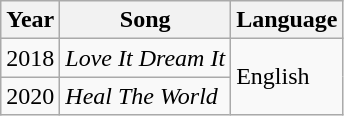<table class="wikitable">
<tr>
<th>Year</th>
<th>Song</th>
<th>Language</th>
</tr>
<tr>
<td>2018</td>
<td><em>Love It Dream It</em></td>
<td rowspan="2">English</td>
</tr>
<tr>
<td>2020</td>
<td><em>Heal The World</em></td>
</tr>
</table>
